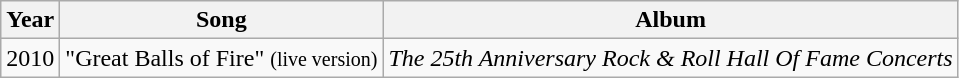<table class="wikitable">
<tr>
<th>Year</th>
<th>Song</th>
<th>Album</th>
</tr>
<tr>
<td>2010</td>
<td>"Great Balls of Fire" <small>(live version)</small></td>
<td><em>The 25th Anniversary Rock & Roll Hall Of Fame Concerts</em></td>
</tr>
</table>
